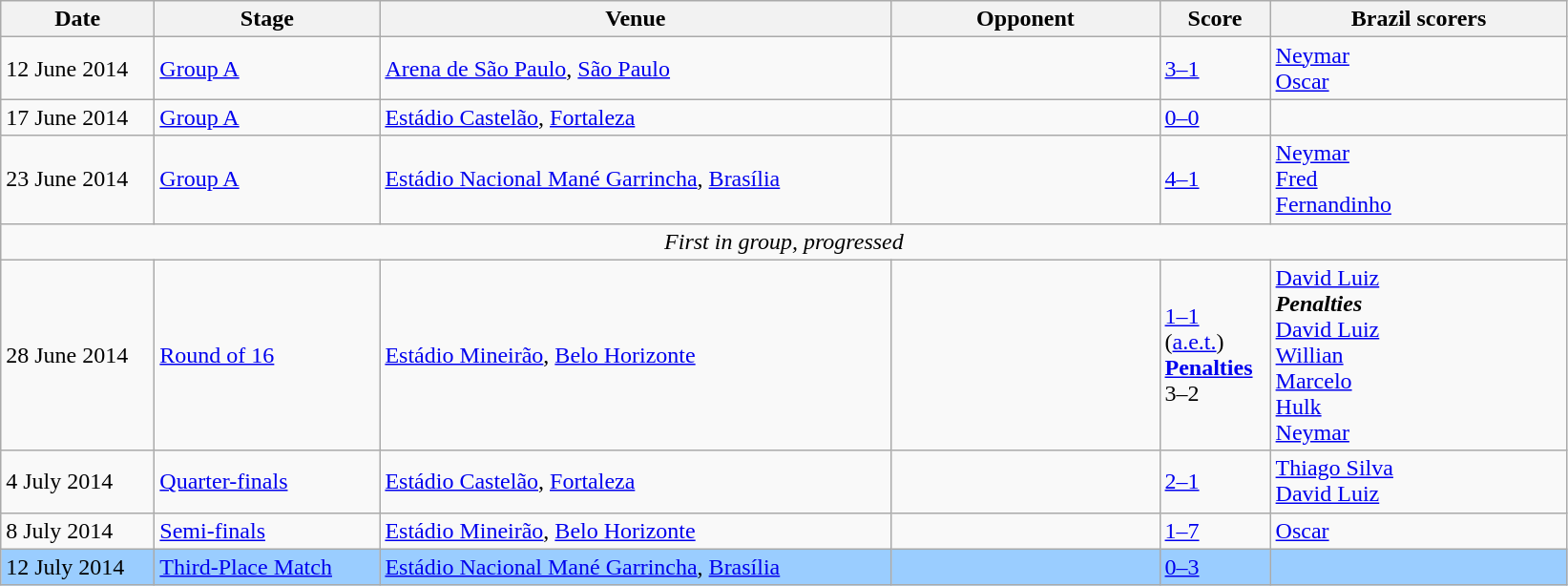<table class="wikitable">
<tr>
<th width=100px>Date</th>
<th width=150px>Stage</th>
<th width=350px>Venue</th>
<th width=180px>Opponent</th>
<th width=70px>Score</th>
<th width=200px>Brazil scorers</th>
</tr>
<tr>
<td>12 June 2014</td>
<td><a href='#'>Group A</a></td>
<td><a href='#'>Arena de São Paulo</a>, <a href='#'>São Paulo</a></td>
<td></td>
<td><a href='#'>3–1</a></td>
<td><a href='#'>Neymar</a>  <br> <a href='#'>Oscar</a> </td>
</tr>
<tr>
<td>17 June 2014</td>
<td><a href='#'>Group A</a></td>
<td><a href='#'>Estádio Castelão</a>, <a href='#'>Fortaleza</a></td>
<td></td>
<td><a href='#'>0–0</a></td>
<td></td>
</tr>
<tr>
<td>23 June 2014</td>
<td><a href='#'>Group A</a></td>
<td><a href='#'>Estádio Nacional Mané Garrincha</a>, <a href='#'>Brasília</a></td>
<td></td>
<td><a href='#'>4–1</a></td>
<td><a href='#'>Neymar</a>  <br> <a href='#'>Fred</a>  <br> <a href='#'>Fernandinho</a> </td>
</tr>
<tr>
<td colspan="6" style="text-align:center;"><em>First in group, progressed</em></td>
</tr>
<tr>
<td>28 June 2014</td>
<td><a href='#'>Round of 16</a></td>
<td><a href='#'>Estádio Mineirão</a>, <a href='#'>Belo Horizonte</a></td>
<td></td>
<td><a href='#'>1–1</a> <br> (<a href='#'>a.e.t.</a>) <br> <strong><a href='#'>Penalties</a></strong> <br> 3–2</td>
<td><a href='#'>David Luiz</a>  <br> <strong><em>Penalties</em></strong> <br> <a href='#'>David Luiz</a>  <br> <a href='#'>Willian</a>  <br> <a href='#'>Marcelo</a>  <br> <a href='#'>Hulk</a>  <br> <a href='#'>Neymar</a> </td>
</tr>
<tr>
<td>4 July 2014</td>
<td><a href='#'>Quarter-finals</a></td>
<td><a href='#'>Estádio Castelão</a>, <a href='#'>Fortaleza</a></td>
<td></td>
<td><a href='#'>2–1</a></td>
<td><a href='#'>Thiago Silva</a>  <br> <a href='#'>David Luiz</a> </td>
</tr>
<tr>
<td>8 July 2014</td>
<td><a href='#'>Semi-finals</a></td>
<td><a href='#'>Estádio Mineirão</a>, <a href='#'>Belo Horizonte</a></td>
<td></td>
<td><a href='#'>1–7</a></td>
<td><a href='#'>Oscar</a> </td>
</tr>
<tr style="background:#9acdff;">
<td>12 July 2014</td>
<td><a href='#'>Third-Place Match</a></td>
<td><a href='#'>Estádio Nacional Mané Garrincha</a>, <a href='#'>Brasília</a></td>
<td></td>
<td><a href='#'>0–3</a></td>
<td></td>
</tr>
</table>
